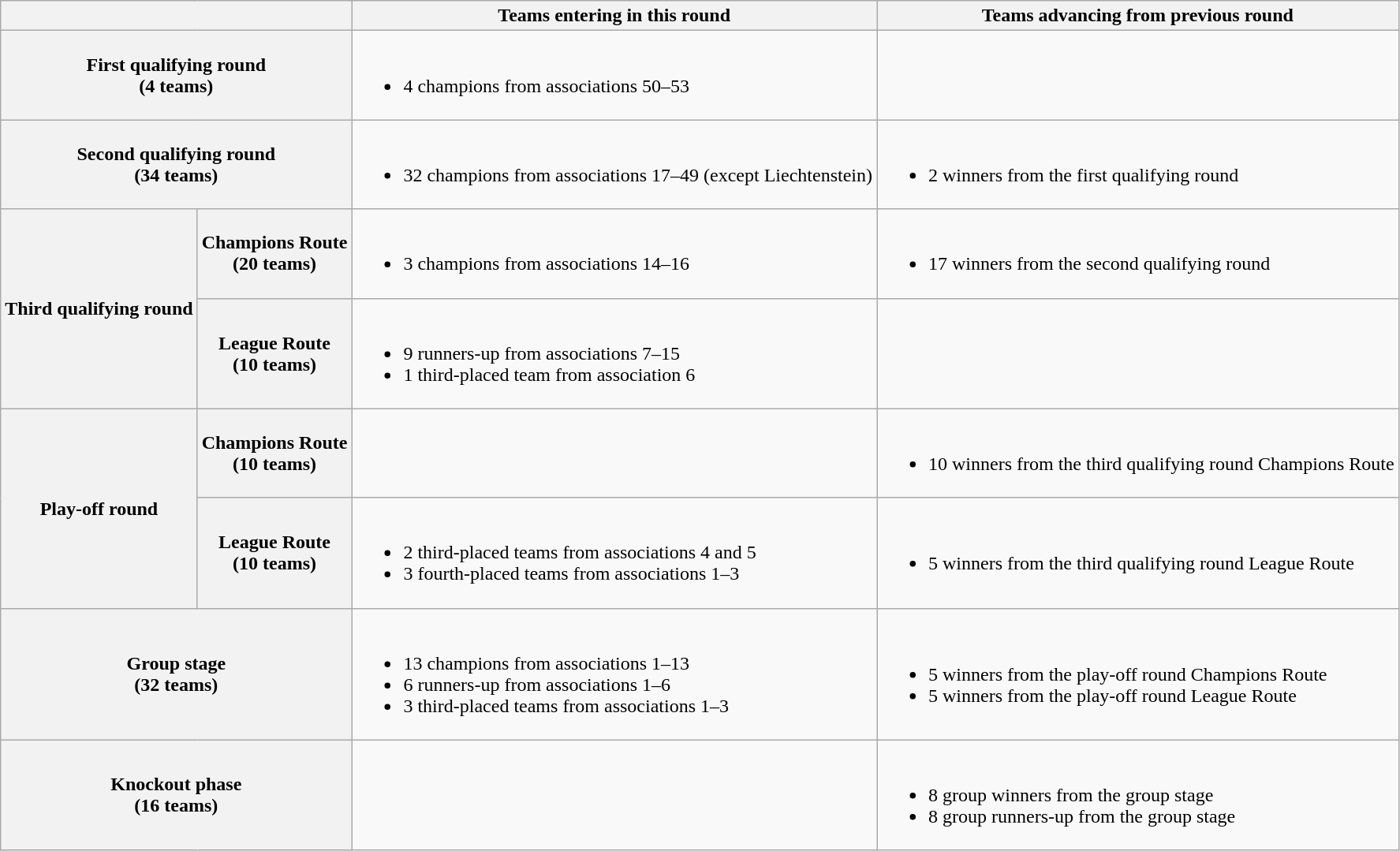<table class="wikitable">
<tr>
<th colspan=2></th>
<th>Teams entering in this round</th>
<th>Teams advancing from previous round</th>
</tr>
<tr>
<th colspan=2>First qualifying round<br>(4 teams)</th>
<td><br><ul><li>4 champions from associations 50–53</li></ul></td>
<td></td>
</tr>
<tr>
<th colspan=2>Second qualifying round<br>(34 teams)</th>
<td><br><ul><li>32 champions from associations 17–49 (except Liechtenstein)</li></ul></td>
<td><br><ul><li>2 winners from the first qualifying round</li></ul></td>
</tr>
<tr>
<th rowspan=2>Third qualifying round</th>
<th>Champions Route<br>(20 teams)</th>
<td><br><ul><li>3 champions from associations 14–16</li></ul></td>
<td><br><ul><li>17 winners from the second qualifying round</li></ul></td>
</tr>
<tr>
<th>League Route<br>(10 teams)</th>
<td><br><ul><li>9 runners-up from associations 7–15</li><li>1 third-placed team from association 6</li></ul></td>
<td></td>
</tr>
<tr>
<th rowspan=2>Play-off round</th>
<th>Champions Route<br>(10 teams)</th>
<td></td>
<td><br><ul><li>10 winners from the third qualifying round Champions Route</li></ul></td>
</tr>
<tr>
<th>League Route<br>(10 teams)</th>
<td><br><ul><li>2 third-placed teams from associations 4 and 5</li><li>3 fourth-placed teams from associations 1–3</li></ul></td>
<td><br><ul><li>5 winners from the third qualifying round League Route</li></ul></td>
</tr>
<tr>
<th colspan=2>Group stage<br>(32 teams)</th>
<td><br><ul><li>13 champions from associations 1–13</li><li>6 runners-up from associations 1–6</li><li>3 third-placed teams from associations 1–3</li></ul></td>
<td><br><ul><li>5 winners from the play-off round Champions Route</li><li>5 winners from the play-off round League Route</li></ul></td>
</tr>
<tr>
<th colspan=2>Knockout phase<br>(16 teams)</th>
<td></td>
<td><br><ul><li>8 group winners from the group stage</li><li>8 group runners-up from the group stage</li></ul></td>
</tr>
</table>
